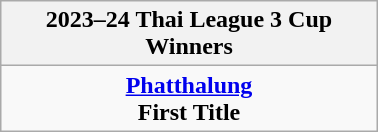<table class="wikitable" style="text-align: center; margin: 0 auto; width: 20%">
<tr>
<th>2023–24 Thai League 3 Cup<br>Winners</th>
</tr>
<tr>
<td align="center"><strong><a href='#'>Phatthalung</a></strong><br><strong>First Title</strong></td>
</tr>
</table>
